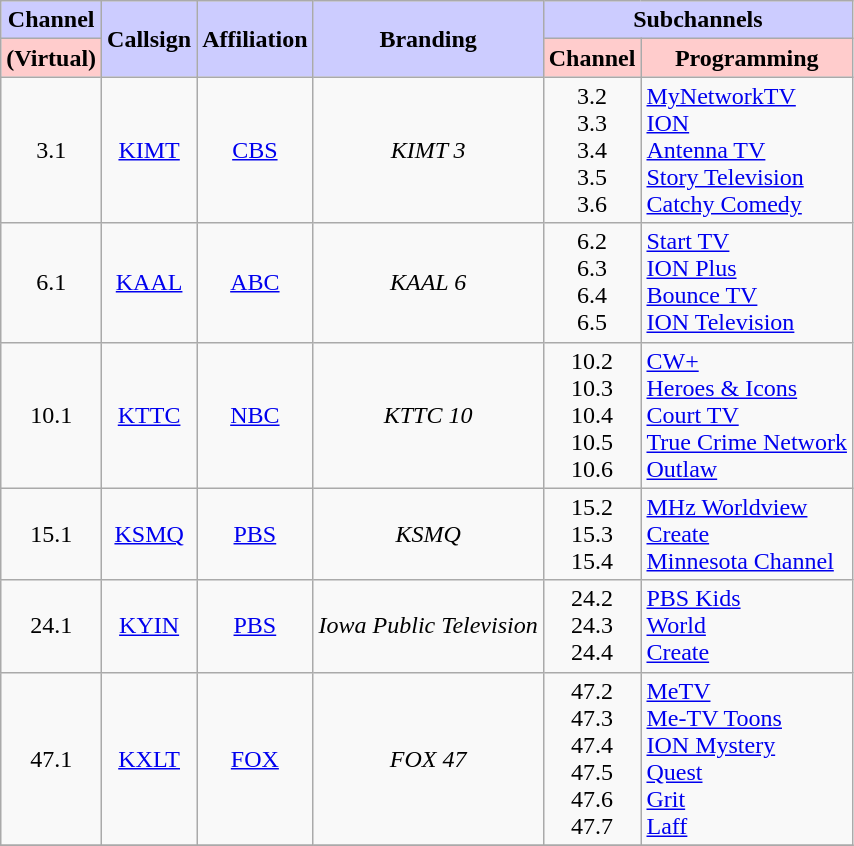<table class=wikitable style="text-align:center">
<tr>
<th style="background:#ccccff;">Channel</th>
<th style="background:#ccccff;" rowspan="2">Callsign</th>
<th style="background:#ccccff;" rowspan="2">Affiliation</th>
<th style="background:#ccccff;" rowspan="2">Branding</th>
<th style="background:#ccccff;" colspan="2">Subchannels</th>
</tr>
<tr>
<th style="background:#ffcccc;">(Virtual)</th>
<th style="background:#ffcccc;">Channel</th>
<th style="background:#ffcccc">Programming</th>
</tr>
<tr>
<td>3.1</td>
<td><a href='#'>KIMT</a></td>
<td><a href='#'>CBS</a></td>
<td><em>KIMT 3</em></td>
<td>3.2<br>3.3<br>3.4<br>3.5<br>3.6</td>
<td style="text-align:left"><a href='#'>MyNetworkTV</a><br><a href='#'>ION</a><br><a href='#'>Antenna TV</a><br><a href='#'>Story Television</a><br><a href='#'>Catchy Comedy</a></td>
</tr>
<tr>
<td>6.1</td>
<td><a href='#'>KAAL</a></td>
<td><a href='#'>ABC</a></td>
<td><em>KAAL 6</em></td>
<td>6.2<br>6.3<br>6.4<br>6.5</td>
<td style="text-align:left"><a href='#'>Start TV</a><br><a href='#'>ION Plus</a><br><a href='#'>Bounce TV</a><br><a href='#'>ION Television</a></td>
</tr>
<tr>
<td>10.1</td>
<td><a href='#'>KTTC</a></td>
<td><a href='#'>NBC</a></td>
<td><em>KTTC 10</em></td>
<td>10.2<br>10.3<br>10.4<br>10.5<br>10.6</td>
<td style="text-align:left"><a href='#'>CW+</a><br><a href='#'>Heroes & Icons</a><br><a href='#'>Court TV</a><br><a href='#'>True Crime Network</a><br><a href='#'>Outlaw</a></td>
</tr>
<tr>
<td>15.1</td>
<td><a href='#'>KSMQ</a></td>
<td><a href='#'>PBS</a></td>
<td><em>KSMQ</em></td>
<td>15.2<br>15.3<br>15.4<br></td>
<td style="text-align:left"><a href='#'>MHz Worldview</a><br><a href='#'>Create</a><br><a href='#'>Minnesota Channel</a></td>
</tr>
<tr>
<td>24.1</td>
<td><a href='#'>KYIN</a></td>
<td><a href='#'>PBS</a></td>
<td><em>Iowa Public Television</em></td>
<td>24.2<br>24.3<br>24.4</td>
<td style="text-align:left"><a href='#'>PBS Kids</a><br><a href='#'>World</a><br><a href='#'>Create</a></td>
</tr>
<tr>
<td>47.1</td>
<td><a href='#'>KXLT</a></td>
<td><a href='#'>FOX</a></td>
<td><em>FOX 47</em></td>
<td>47.2<br>47.3<br>47.4<br>47.5<br>47.6<br>47.7</td>
<td style="text-align:left"><a href='#'>MeTV</a><br><a href='#'>Me-TV Toons</a><br><a href='#'>ION Mystery</a><br><a href='#'>Quest</a><br><a href='#'>Grit</a><br><a href='#'>Laff</a></td>
</tr>
<tr>
</tr>
</table>
